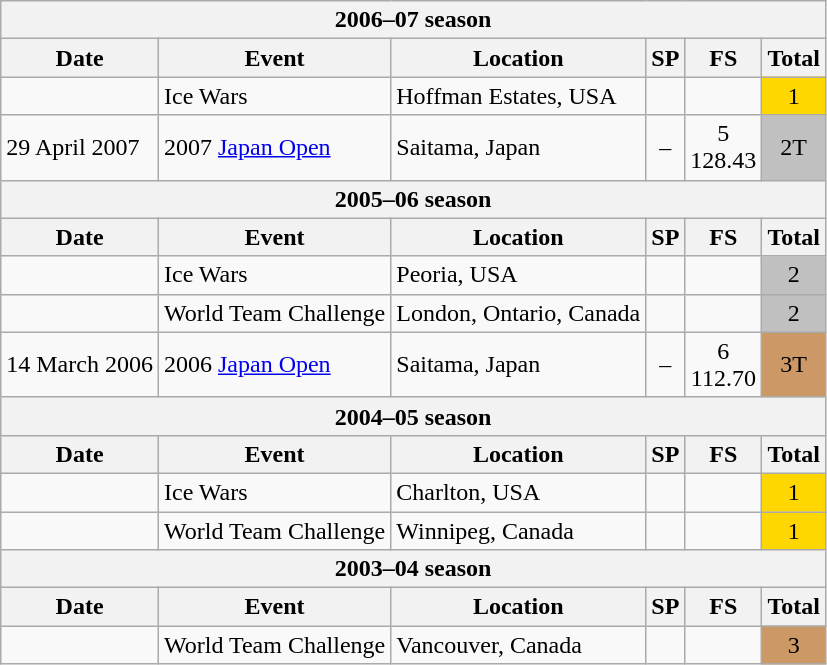<table class="wikitable">
<tr>
<th colspan=6>2006–07 season</th>
</tr>
<tr>
<th>Date</th>
<th>Event</th>
<th>Location</th>
<th>SP</th>
<th>FS</th>
<th>Total</th>
</tr>
<tr>
<td></td>
<td>Ice Wars</td>
<td>Hoffman Estates, USA</td>
<td></td>
<td></td>
<td align=center bgcolor=gold>1</td>
</tr>
<tr>
<td>29 April 2007</td>
<td>2007 <a href='#'>Japan Open</a></td>
<td>Saitama, Japan</td>
<td align=center>–</td>
<td align=center>5 <br> 128.43</td>
<td align=center bgcolor=silver>2T</td>
</tr>
<tr>
<th colspan=6>2005–06 season</th>
</tr>
<tr>
<th>Date</th>
<th>Event</th>
<th>Location</th>
<th>SP</th>
<th>FS</th>
<th>Total</th>
</tr>
<tr>
<td></td>
<td>Ice Wars</td>
<td>Peoria, USA</td>
<td></td>
<td></td>
<td align=center bgcolor=silver>2</td>
</tr>
<tr>
<td></td>
<td>World Team Challenge</td>
<td>London, Ontario, Canada</td>
<td></td>
<td></td>
<td align=center bgcolor=silver>2</td>
</tr>
<tr>
<td>14 March 2006</td>
<td>2006 <a href='#'>Japan Open</a></td>
<td>Saitama, Japan</td>
<td align=center>–</td>
<td align=center>6 <br> 112.70</td>
<td align=center bgcolor=cc9966>3T</td>
</tr>
<tr>
<th colspan=6>2004–05 season</th>
</tr>
<tr>
<th>Date</th>
<th>Event</th>
<th>Location</th>
<th>SP</th>
<th>FS</th>
<th>Total</th>
</tr>
<tr>
<td></td>
<td>Ice Wars</td>
<td>Charlton, USA</td>
<td></td>
<td></td>
<td align=center bgcolor=gold>1</td>
</tr>
<tr>
<td></td>
<td>World Team Challenge</td>
<td>Winnipeg, Canada</td>
<td></td>
<td></td>
<td align=center bgcolor=gold>1</td>
</tr>
<tr>
<th colspan=6>2003–04 season</th>
</tr>
<tr>
<th>Date</th>
<th>Event</th>
<th>Location</th>
<th>SP</th>
<th>FS</th>
<th>Total</th>
</tr>
<tr>
<td></td>
<td>World Team Challenge</td>
<td>Vancouver, Canada</td>
<td></td>
<td></td>
<td align=center bgcolor=cc9966>3</td>
</tr>
</table>
